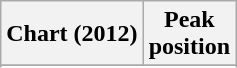<table class="wikitable sortable plainrowheaders" style="text-align:center">
<tr>
<th scope="col">Chart (2012)</th>
<th scope="col">Peak<br>position</th>
</tr>
<tr>
</tr>
<tr>
</tr>
<tr>
</tr>
<tr>
</tr>
<tr>
</tr>
<tr>
</tr>
<tr>
</tr>
<tr>
</tr>
<tr>
</tr>
<tr>
</tr>
<tr>
</tr>
<tr>
</tr>
<tr>
</tr>
<tr>
</tr>
<tr>
</tr>
<tr>
</tr>
<tr>
</tr>
<tr>
</tr>
</table>
